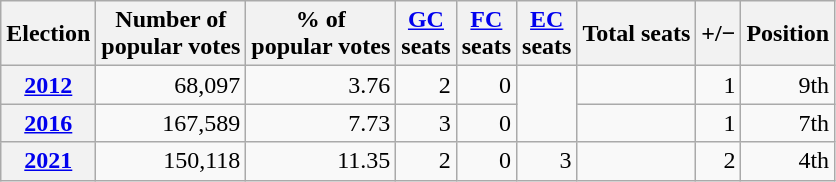<table class="wikitable" style="text-align: right;">
<tr align=center>
<th>Election</th>
<th>Number of<br>popular votes</th>
<th>% of<br>popular votes</th>
<th><a href='#'>GC</a><br>seats</th>
<th><a href='#'>FC</a><br>seats</th>
<th><a href='#'>EC</a><br>seats</th>
<th>Total seats</th>
<th>+/−</th>
<th>Position</th>
</tr>
<tr>
<th><a href='#'>2012</a></th>
<td>68,097</td>
<td>3.76</td>
<td>2</td>
<td>0</td>
<td rowspan="2"></td>
<td></td>
<td>1</td>
<td>9th</td>
</tr>
<tr>
<th><a href='#'>2016</a></th>
<td>167,589</td>
<td>7.73</td>
<td>3</td>
<td>0</td>
<td></td>
<td>1</td>
<td>7th</td>
</tr>
<tr>
<th><a href='#'>2021</a></th>
<td>150,118</td>
<td>11.35</td>
<td>2</td>
<td>0</td>
<td>3</td>
<td></td>
<td>2</td>
<td>4th</td>
</tr>
</table>
